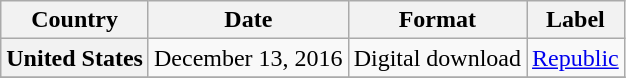<table class="wikitable sortable plainrowheaders">
<tr>
<th scope="col">Country</th>
<th scope="col">Date</th>
<th scope="col">Format</th>
<th scope="col">Label</th>
</tr>
<tr>
<th scope="row">United States</th>
<td>December 13, 2016</td>
<td>Digital download</td>
<td><a href='#'>Republic</a></td>
</tr>
<tr>
</tr>
</table>
